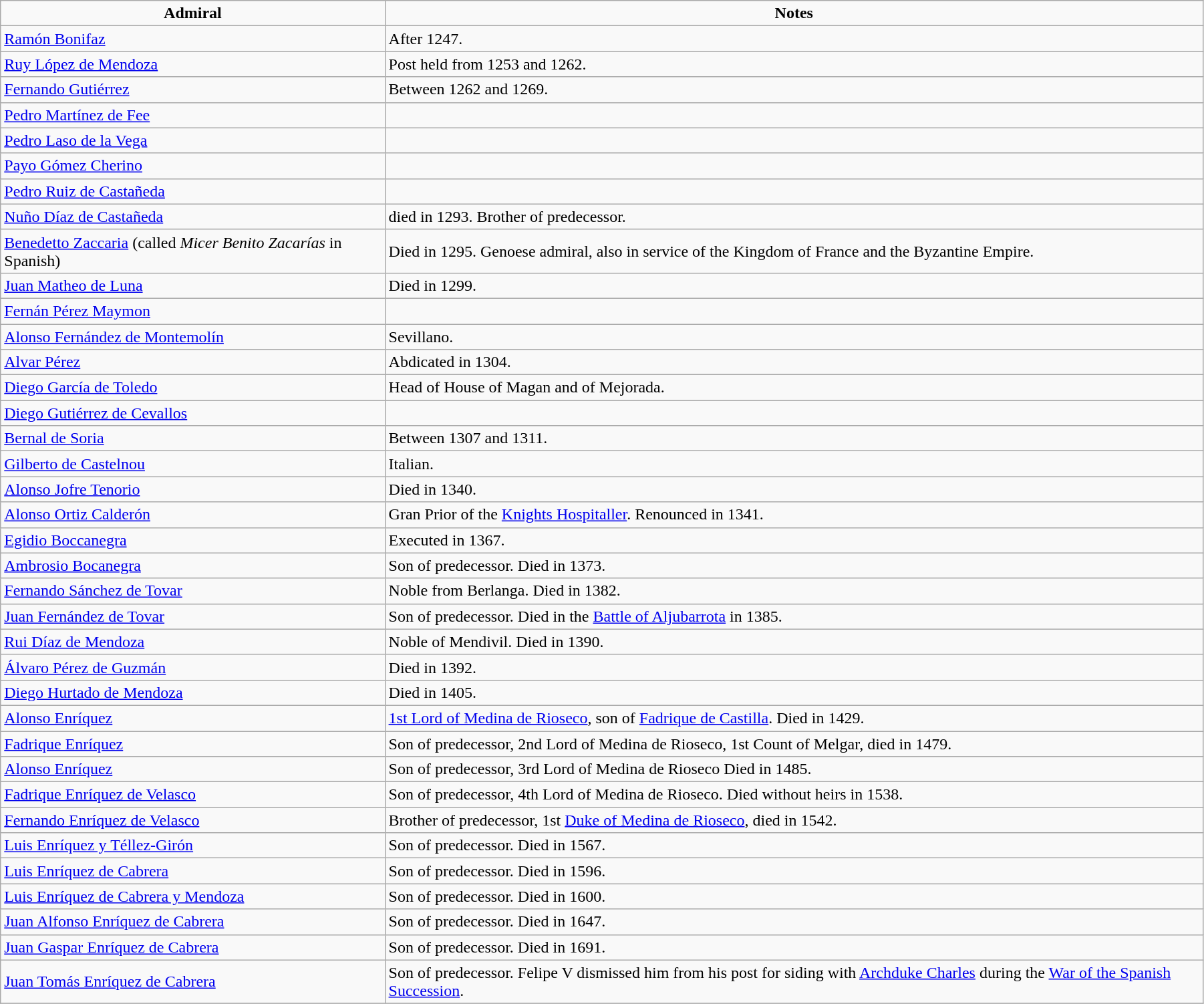<table class="wikitable" align=center width=95%>
<tr>
<td align=center><strong>Admiral</strong></td>
<td align=center><strong>Notes</strong></td>
</tr>
<tr>
<td><a href='#'>Ramón Bonifaz</a></td>
<td>After 1247.</td>
</tr>
<tr>
<td><a href='#'>Ruy López de Mendoza</a></td>
<td>Post held from 1253 and 1262.</td>
</tr>
<tr>
<td><a href='#'>Fernando Gutiérrez</a></td>
<td>Between 1262 and 1269.</td>
</tr>
<tr>
<td><a href='#'>Pedro Martínez de Fee</a></td>
<td></td>
</tr>
<tr>
<td><a href='#'>Pedro Laso de la Vega</a></td>
<td></td>
</tr>
<tr>
<td><a href='#'>Payo Gómez Cherino</a></td>
<td></td>
</tr>
<tr>
<td><a href='#'>Pedro Ruiz de Castañeda</a></td>
<td></td>
</tr>
<tr>
<td><a href='#'>Nuño Díaz de Castañeda</a></td>
<td>died in 1293. Brother of predecessor.</td>
</tr>
<tr>
<td><a href='#'>Benedetto Zaccaria</a> (called <em>Micer Benito Zacarías</em> in Spanish)</td>
<td>Died in 1295. Genoese admiral, also in service of the Kingdom of France and the Byzantine Empire.</td>
</tr>
<tr>
<td><a href='#'>Juan Matheo de Luna</a></td>
<td>Died in 1299.</td>
</tr>
<tr>
<td><a href='#'>Fernán Pérez Maymon</a></td>
<td></td>
</tr>
<tr>
<td><a href='#'>Alonso Fernández de Montemolín</a></td>
<td>Sevillano.</td>
</tr>
<tr>
<td><a href='#'>Alvar Pérez</a></td>
<td>Abdicated in 1304.</td>
</tr>
<tr>
<td><a href='#'>Diego García de Toledo</a></td>
<td>Head of House of Magan and of Mejorada.</td>
</tr>
<tr>
<td><a href='#'>Diego Gutiérrez de Cevallos</a></td>
<td></td>
</tr>
<tr>
<td><a href='#'>Bernal de Soria</a></td>
<td>Between 1307 and 1311.</td>
</tr>
<tr>
<td><a href='#'>Gilberto de Castelnou</a></td>
<td>Italian.</td>
</tr>
<tr>
<td><a href='#'>Alonso Jofre Tenorio</a></td>
<td>Died in 1340.</td>
</tr>
<tr>
<td><a href='#'>Alonso Ortiz Calderón</a></td>
<td>Gran Prior of the <a href='#'>Knights Hospitaller</a>. Renounced in 1341.</td>
</tr>
<tr>
<td><a href='#'>Egidio Boccanegra</a></td>
<td>Executed in 1367.</td>
</tr>
<tr>
<td><a href='#'>Ambrosio Bocanegra</a></td>
<td>Son of predecessor. Died in 1373.</td>
</tr>
<tr>
<td><a href='#'>Fernando Sánchez de Tovar</a></td>
<td>Noble from Berlanga. Died in 1382.</td>
</tr>
<tr>
<td><a href='#'>Juan Fernández de Tovar</a></td>
<td>Son of predecessor. Died in the <a href='#'>Battle of Aljubarrota</a> in 1385.</td>
</tr>
<tr>
<td><a href='#'>Rui Díaz de Mendoza</a></td>
<td>Noble of Mendivil. Died in 1390.</td>
</tr>
<tr>
<td><a href='#'>Álvaro Pérez de Guzmán</a></td>
<td>Died in 1392.</td>
</tr>
<tr>
<td><a href='#'>Diego Hurtado de Mendoza</a></td>
<td>Died in 1405.</td>
</tr>
<tr>
<td><a href='#'>Alonso Enríquez</a></td>
<td><a href='#'>1st Lord of Medina de Rioseco</a>, son of <a href='#'>Fadrique de Castilla</a>. Died in 1429.</td>
</tr>
<tr>
<td><a href='#'>Fadrique Enríquez</a></td>
<td>Son of predecessor, 2nd Lord of Medina de Rioseco, 1st Count of Melgar, died in 1479.</td>
</tr>
<tr>
<td><a href='#'>Alonso Enríquez</a></td>
<td>Son of predecessor, 3rd Lord of Medina de Rioseco Died in 1485.</td>
</tr>
<tr>
<td><a href='#'>Fadrique Enríquez de Velasco</a></td>
<td>Son of predecessor, 4th Lord of Medina de Rioseco. Died without heirs in 1538.</td>
</tr>
<tr>
<td><a href='#'>Fernando Enríquez de Velasco</a></td>
<td>Brother of predecessor, 1st <a href='#'>Duke of Medina de Rioseco</a>, died in 1542.</td>
</tr>
<tr>
<td><a href='#'>Luis Enríquez y Téllez-Girón</a></td>
<td>Son of predecessor. Died in 1567.</td>
</tr>
<tr>
<td><a href='#'>Luis Enríquez de Cabrera</a></td>
<td>Son of predecessor. Died in 1596.</td>
</tr>
<tr>
<td><a href='#'>Luis Enríquez de Cabrera y Mendoza</a></td>
<td>Son of predecessor. Died in 1600.</td>
</tr>
<tr>
<td><a href='#'>Juan Alfonso Enríquez de Cabrera</a></td>
<td>Son of predecessor. Died in 1647.</td>
</tr>
<tr>
<td><a href='#'>Juan Gaspar Enríquez de Cabrera</a></td>
<td>Son of predecessor. Died in 1691.</td>
</tr>
<tr>
<td><a href='#'>Juan Tomás Enríquez de Cabrera</a></td>
<td>Son of predecessor. Felipe V dismissed him from his post for siding with <a href='#'>Archduke Charles</a> during the <a href='#'>War of the Spanish Succession</a>.</td>
</tr>
<tr>
</tr>
</table>
